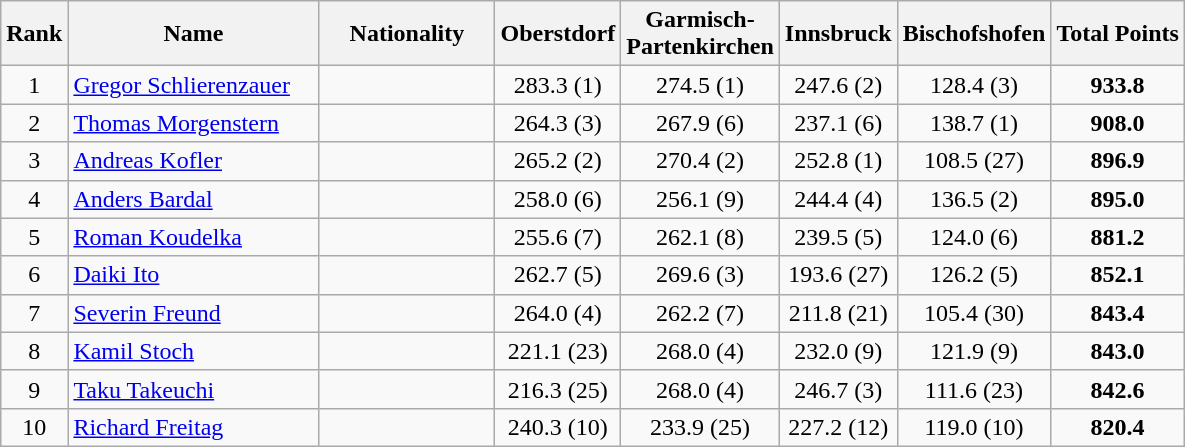<table class="wikitable sortable">
<tr>
<th align=Center>Rank</th>
<th width=160>Name</th>
<th width=110>Nationality</th>
<th>Oberstdorf</th>
<th>Garmisch-<br>Partenkirchen</th>
<th>Innsbruck</th>
<th>Bischofshofen</th>
<th>Total Points</th>
</tr>
<tr>
<td align=center>1</td>
<td align=left><a href='#'>Gregor Schlierenzauer</a></td>
<td align=left></td>
<td align=center>283.3 (1)</td>
<td align=center>274.5 (1)</td>
<td align=center>247.6 (2)</td>
<td align=center>128.4 (3)</td>
<td align=center><strong>933.8</strong></td>
</tr>
<tr>
<td align=center>2</td>
<td align=left><a href='#'>Thomas Morgenstern</a></td>
<td align=left></td>
<td align=center>264.3 (3)</td>
<td align=center>267.9 (6)</td>
<td align=center>237.1 (6)</td>
<td align=center>138.7 (1)</td>
<td align=center><strong>908.0</strong></td>
</tr>
<tr>
<td align=center>3</td>
<td align=left><a href='#'>Andreas Kofler</a></td>
<td align=left></td>
<td align=center>265.2 (2)</td>
<td align=center>270.4 (2)</td>
<td align=center>252.8 (1)</td>
<td align=center>108.5 (27)</td>
<td align=center><strong>896.9</strong></td>
</tr>
<tr>
<td align=center>4</td>
<td align=left><a href='#'>Anders Bardal</a></td>
<td align=left></td>
<td align=center>258.0 (6)</td>
<td align=center>256.1 (9)</td>
<td align=center>244.4 (4)</td>
<td align=center>136.5 (2)</td>
<td align=center><strong>895.0</strong></td>
</tr>
<tr>
<td align=center>5</td>
<td align=left><a href='#'>Roman Koudelka</a></td>
<td align=left></td>
<td align=center>255.6 (7)</td>
<td align=center>262.1 (8)</td>
<td align=center>239.5 (5)</td>
<td align=center>124.0 (6)</td>
<td align=center><strong>881.2</strong></td>
</tr>
<tr>
<td align=center>6</td>
<td align=left><a href='#'>Daiki Ito</a></td>
<td align=left></td>
<td align=center>262.7 (5)</td>
<td align=center>269.6 (3)</td>
<td align=center>193.6 (27)</td>
<td align=center>126.2 (5)</td>
<td align=center><strong>852.1</strong></td>
</tr>
<tr>
<td align=center>7</td>
<td align=left><a href='#'>Severin Freund</a></td>
<td align=left></td>
<td align=center>264.0 (4)</td>
<td align=center>262.2 (7)</td>
<td align=center>211.8 (21)</td>
<td align=center>105.4 (30)</td>
<td align=center><strong>843.4</strong></td>
</tr>
<tr>
<td align=center>8</td>
<td align=left><a href='#'>Kamil Stoch</a></td>
<td align=left></td>
<td align=center>221.1 (23)</td>
<td align=center>268.0 (4)</td>
<td align=center>232.0 (9)</td>
<td align=center>121.9 (9)</td>
<td align=center><strong>843.0</strong></td>
</tr>
<tr>
<td align=center>9</td>
<td align=left><a href='#'>Taku Takeuchi</a></td>
<td align=left></td>
<td align=center>216.3 (25)</td>
<td align=center>268.0 (4)</td>
<td align=center>246.7 (3)</td>
<td align=center>111.6 (23)</td>
<td align=center><strong>842.6</strong></td>
</tr>
<tr>
<td align=center>10</td>
<td align=left><a href='#'>Richard Freitag</a></td>
<td align=left></td>
<td align=center>240.3 (10)</td>
<td align=center>233.9 (25)</td>
<td align=center>227.2 (12)</td>
<td align=center>119.0 (10)</td>
<td align=center><strong>820.4</strong></td>
</tr>
</table>
